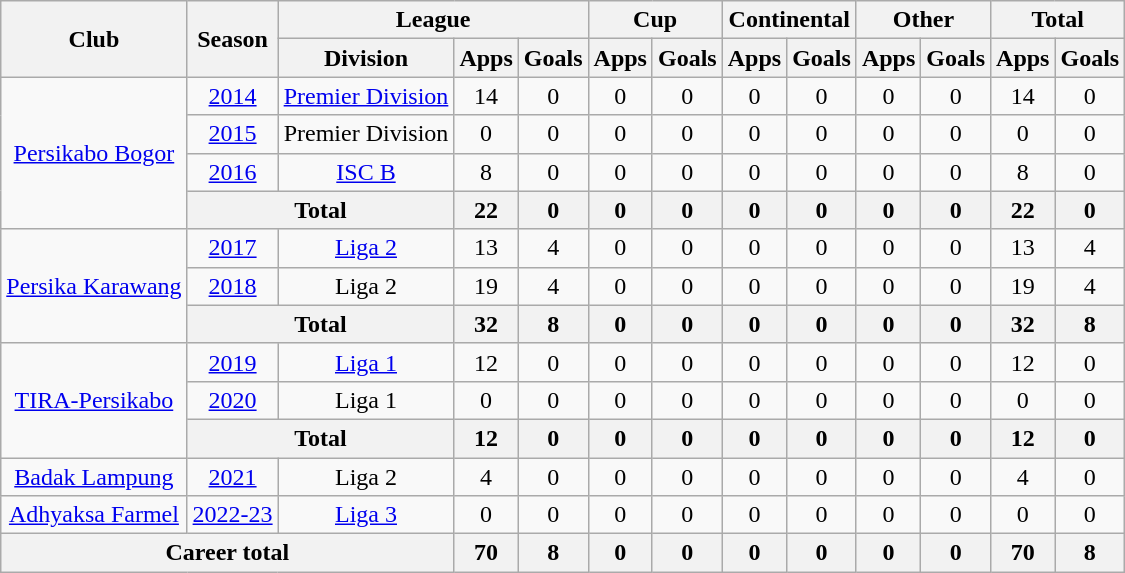<table class="wikitable" style="text-align: center">
<tr>
<th rowspan="2">Club</th>
<th rowspan="2">Season</th>
<th colspan="3">League</th>
<th colspan="2">Cup</th>
<th colspan="2">Continental</th>
<th colspan="2">Other</th>
<th colspan="2">Total</th>
</tr>
<tr>
<th>Division</th>
<th>Apps</th>
<th>Goals</th>
<th>Apps</th>
<th>Goals</th>
<th>Apps</th>
<th>Goals</th>
<th>Apps</th>
<th>Goals</th>
<th>Apps</th>
<th>Goals</th>
</tr>
<tr>
<td rowspan="4"><a href='#'>Persikabo Bogor</a></td>
<td><a href='#'>2014</a></td>
<td rowspan="1"><a href='#'>Premier Division</a></td>
<td>14</td>
<td>0</td>
<td>0</td>
<td>0</td>
<td>0</td>
<td>0</td>
<td>0</td>
<td>0</td>
<td>14</td>
<td>0</td>
</tr>
<tr>
<td><a href='#'>2015</a></td>
<td rowspan="1">Premier Division</td>
<td>0</td>
<td>0</td>
<td>0</td>
<td>0</td>
<td>0</td>
<td>0</td>
<td>0</td>
<td>0</td>
<td>0</td>
<td>0</td>
</tr>
<tr>
<td><a href='#'>2016</a></td>
<td><a href='#'>ISC B</a></td>
<td>8</td>
<td>0</td>
<td>0</td>
<td>0</td>
<td>0</td>
<td>0</td>
<td>0</td>
<td>0</td>
<td>8</td>
<td>0</td>
</tr>
<tr>
<th colspan="2">Total</th>
<th>22</th>
<th>0</th>
<th>0</th>
<th>0</th>
<th>0</th>
<th>0</th>
<th>0</th>
<th>0</th>
<th>22</th>
<th>0</th>
</tr>
<tr>
<td rowspan="3"><a href='#'>Persika Karawang</a></td>
<td><a href='#'>2017</a></td>
<td rowspan="1"><a href='#'>Liga 2</a></td>
<td>13</td>
<td>4</td>
<td>0</td>
<td>0</td>
<td>0</td>
<td>0</td>
<td>0</td>
<td>0</td>
<td>13</td>
<td>4</td>
</tr>
<tr>
<td><a href='#'>2018</a></td>
<td rowspan="1" valign="center">Liga 2</td>
<td>19</td>
<td>4</td>
<td>0</td>
<td>0</td>
<td>0</td>
<td>0</td>
<td>0</td>
<td>0</td>
<td>19</td>
<td>4</td>
</tr>
<tr>
<th colspan="2">Total</th>
<th>32</th>
<th>8</th>
<th>0</th>
<th>0</th>
<th>0</th>
<th>0</th>
<th>0</th>
<th>0</th>
<th>32</th>
<th>8</th>
</tr>
<tr>
<td rowspan="3"><a href='#'>TIRA-Persikabo</a></td>
<td><a href='#'>2019</a></td>
<td rowspan="1"><a href='#'>Liga 1</a></td>
<td>12</td>
<td>0</td>
<td>0</td>
<td>0</td>
<td>0</td>
<td>0</td>
<td>0</td>
<td>0</td>
<td>12</td>
<td>0</td>
</tr>
<tr>
<td><a href='#'>2020</a></td>
<td rowspan="1" valign="center">Liga 1</td>
<td>0</td>
<td>0</td>
<td>0</td>
<td>0</td>
<td>0</td>
<td>0</td>
<td>0</td>
<td>0</td>
<td>0</td>
<td>0</td>
</tr>
<tr>
<th colspan="2">Total</th>
<th>12</th>
<th>0</th>
<th>0</th>
<th>0</th>
<th>0</th>
<th>0</th>
<th>0</th>
<th>0</th>
<th>12</th>
<th>0</th>
</tr>
<tr>
<td rowspan="1"><a href='#'>Badak Lampung</a></td>
<td><a href='#'>2021</a></td>
<td rowspan="1">Liga 2</td>
<td>4</td>
<td>0</td>
<td>0</td>
<td>0</td>
<td>0</td>
<td>0</td>
<td>0</td>
<td>0</td>
<td>4</td>
<td>0</td>
</tr>
<tr>
<td rowspan="1"><a href='#'>Adhyaksa Farmel</a></td>
<td><a href='#'>2022-23</a></td>
<td rowspan="1"><a href='#'>Liga 3</a></td>
<td>0</td>
<td>0</td>
<td>0</td>
<td>0</td>
<td>0</td>
<td>0</td>
<td>0</td>
<td>0</td>
<td>0</td>
<td>0</td>
</tr>
<tr>
<th colspan=3>Career total</th>
<th>70</th>
<th>8</th>
<th>0</th>
<th>0</th>
<th>0</th>
<th>0</th>
<th>0</th>
<th>0</th>
<th>70</th>
<th>8</th>
</tr>
</table>
